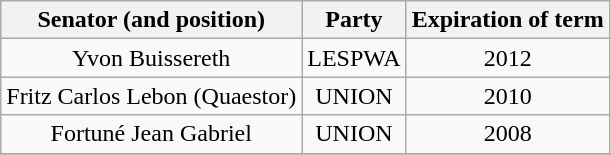<table class="wikitable" style="text-align:center;">
<tr>
<th>Senator (and position)</th>
<th>Party</th>
<th>Expiration of term</th>
</tr>
<tr>
<td>Yvon Buissereth</td>
<td>LESPWA</td>
<td>2012</td>
</tr>
<tr>
<td>Fritz Carlos Lebon (Quaestor)</td>
<td>UNION</td>
<td>2010</td>
</tr>
<tr>
<td>Fortuné Jean Gabriel</td>
<td>UNION</td>
<td>2008</td>
</tr>
<tr>
</tr>
</table>
